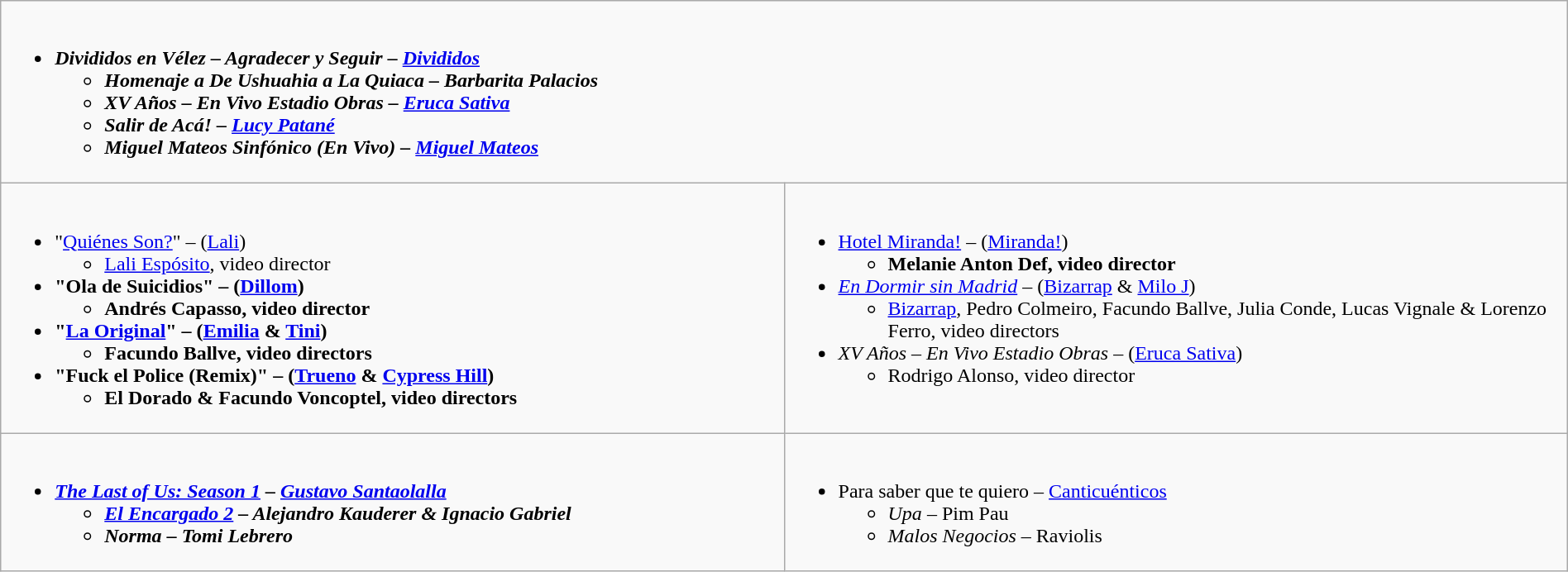<table class="wikitable" width="100%">
<tr>
<td style="vertical-align:top;" width="50%" colspan="2"><br><ul><li><strong><em>Divididos en Vélez – Agradecer y Seguir<em> – <a href='#'>Divididos</a><strong><ul><li></em>Homenaje a De Ushuahia a La Quiaca<em> – Barbarita Palacios</li><li></em>XV Años – En Vivo Estadio Obras<em> – <a href='#'>Eruca Sativa</a></li><li></em>Salir de Acá!<em> – <a href='#'>Lucy Patané</a></li><li></em>Miguel Mateos Sinfónico (En Vivo)<em> – <a href='#'>Miguel Mateos</a></li></ul></li></ul></td>
</tr>
<tr>
<td style="vertical-align:top;" width="50%"><br><ul><li></strong>"<a href='#'>Quiénes Son?</a>" – (<a href='#'>Lali</a>)<strong><ul><li></strong><a href='#'>Lali Espósito</a>, video director<strong></li></ul></li><li>"Ola de Suicidios" – (<a href='#'>Dillom</a>)<ul><li>Andrés Capasso, video director</li></ul></li><li>"<a href='#'>La Original</a>" – (<a href='#'>Emilia</a> & <a href='#'>Tini</a>)<ul><li>Facundo Ballve, video directors</li></ul></li><li>"Fuck el Police (Remix)" – (<a href='#'>Trueno</a> & <a href='#'>Cypress Hill</a>)<ul><li>El Dorado & Facundo Voncoptel, video directors</li></ul></li></ul></td>
<td style="vertical-align:top;" width="50%"><br><ul><li></em></strong><a href='#'>Hotel Miranda!</a></em> – (<a href='#'>Miranda!</a>)</strong><ul><li><strong>Melanie Anton Def, video director</strong></li></ul></li><li><em><a href='#'>En Dormir sin Madrid</a></em> – (<a href='#'>Bizarrap</a> & <a href='#'>Milo J</a>)<ul><li><a href='#'>Bizarrap</a>, Pedro Colmeiro, Facundo Ballve, Julia Conde, Lucas Vignale & Lorenzo Ferro, video directors</li></ul></li><li><em>XV Años – En Vivo Estadio Obras</em> – (<a href='#'>Eruca Sativa</a>)<ul><li>Rodrigo Alonso, video director</li></ul></li></ul></td>
</tr>
<tr>
<td style="vertical-align:top;" width="50%"><br><ul><li><strong><em><a href='#'>The Last of Us: Season 1</a><em> – <a href='#'>Gustavo Santaolalla</a><strong><ul><li></em><a href='#'>El Encargado 2</a><em> – Alejandro Kauderer & Ignacio Gabriel</li><li></em>Norma<em> – Tomi Lebrero</li></ul></li></ul></td>
<td style="vertical-align:top;" width="50%"><br><ul><li></em></strong>Para saber que te quiero</em> – <a href='#'>Canticuénticos</a></strong><ul><li><em>Upa</em> – Pim Pau</li><li><em>Malos Negocios</em> – Raviolis</li></ul></li></ul></td>
</tr>
</table>
